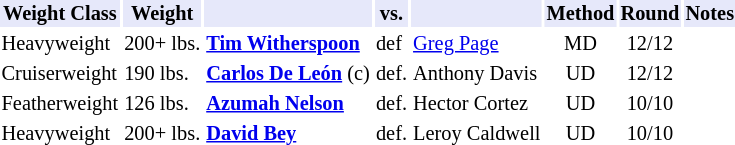<table class="toccolours" style="font-size: 85%;">
<tr>
<th style="background:#e6e8fa; color:#000; text-align:center;">Weight Class</th>
<th style="background:#e6e8fa; color:#000; text-align:center;">Weight</th>
<th style="background:#e6e8fa; color:#000; text-align:center;"></th>
<th style="background:#e6e8fa; color:#000; text-align:center;">vs.</th>
<th style="background:#e6e8fa; color:#000; text-align:center;"></th>
<th style="background:#e6e8fa; color:#000; text-align:center;">Method</th>
<th style="background:#e6e8fa; color:#000; text-align:center;">Round</th>
<th style="background:#e6e8fa; color:#000; text-align:center;">Notes</th>
</tr>
<tr>
<td>Heavyweight</td>
<td>200+ lbs.</td>
<td><strong><a href='#'>Tim Witherspoon</a></strong></td>
<td>def</td>
<td><a href='#'>Greg Page</a></td>
<td align=center>MD</td>
<td align=center>12/12</td>
<td></td>
</tr>
<tr>
<td>Cruiserweight</td>
<td>190 lbs.</td>
<td><strong><a href='#'>Carlos De León</a></strong> (c)</td>
<td>def.</td>
<td>Anthony Davis</td>
<td align=center>UD</td>
<td align=center>12/12</td>
<td></td>
</tr>
<tr>
<td>Featherweight</td>
<td>126 lbs.</td>
<td><strong><a href='#'>Azumah Nelson</a></strong></td>
<td>def.</td>
<td>Hector Cortez</td>
<td align=center>UD</td>
<td align=center>10/10</td>
</tr>
<tr>
<td>Heavyweight</td>
<td>200+ lbs.</td>
<td><strong><a href='#'>David Bey</a></strong></td>
<td>def.</td>
<td>Leroy Caldwell</td>
<td align=center>UD</td>
<td align=center>10/10</td>
</tr>
</table>
